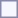<table style="border:1px solid #8888aa; background-color:#f7f8ff; padding:5px; font-size:95%; margin: 0px 12px 12px 0px;">
</table>
